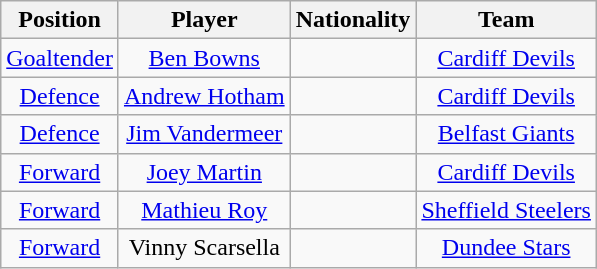<table class="wikitable">
<tr>
<th>Position</th>
<th>Player</th>
<th>Nationality</th>
<th>Team</th>
</tr>
<tr align="center">
<td><a href='#'>Goaltender</a></td>
<td><a href='#'>Ben Bowns</a></td>
<td></td>
<td><a href='#'>Cardiff Devils</a></td>
</tr>
<tr align="center">
<td><a href='#'>Defence</a></td>
<td><a href='#'>Andrew Hotham</a></td>
<td></td>
<td><a href='#'>Cardiff Devils</a></td>
</tr>
<tr align="center">
<td><a href='#'>Defence</a></td>
<td><a href='#'>Jim Vandermeer</a></td>
<td></td>
<td><a href='#'>Belfast Giants</a></td>
</tr>
<tr align="center">
<td><a href='#'>Forward</a></td>
<td><a href='#'>Joey Martin</a></td>
<td></td>
<td><a href='#'>Cardiff Devils</a></td>
</tr>
<tr align="center">
<td><a href='#'>Forward</a></td>
<td><a href='#'>Mathieu Roy</a></td>
<td></td>
<td><a href='#'>Sheffield Steelers</a></td>
</tr>
<tr align="center">
<td><a href='#'>Forward</a></td>
<td>Vinny Scarsella</td>
<td></td>
<td><a href='#'>Dundee Stars</a></td>
</tr>
</table>
